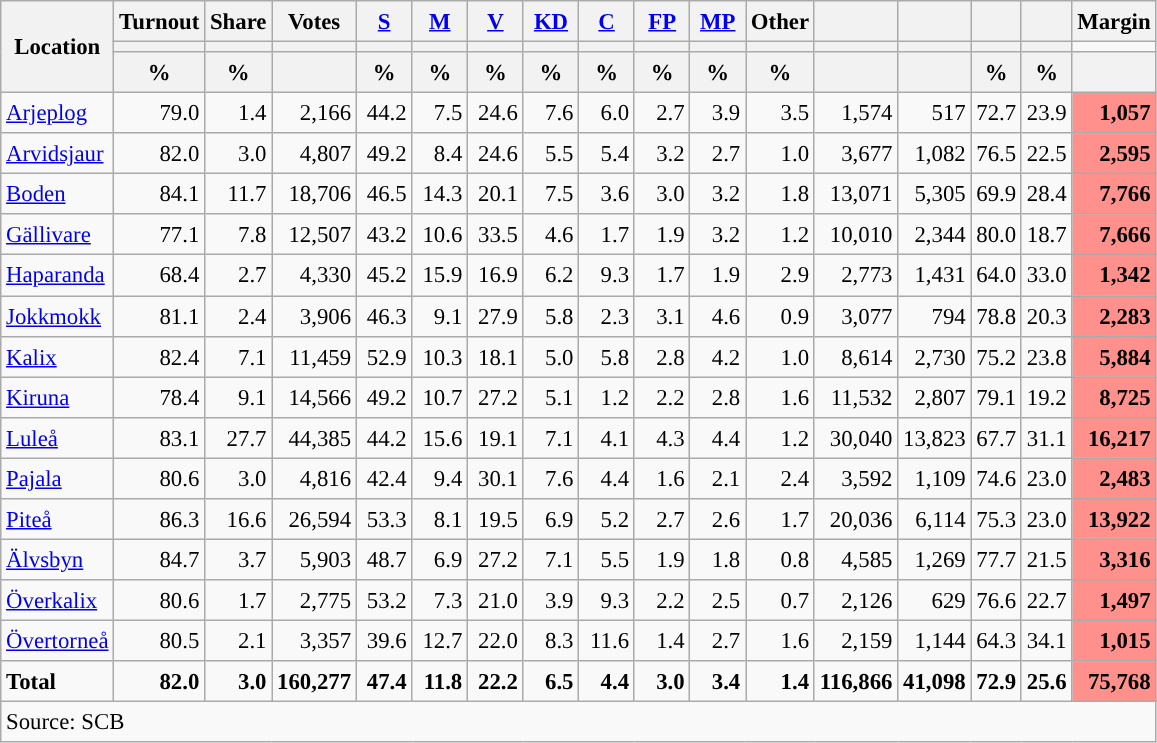<table class="wikitable sortable" style="text-align:right; font-size:95%; line-height:20px;">
<tr>
<th rowspan="3">Location</th>
<th>Turnout</th>
<th>Share</th>
<th>Votes</th>
<th width="30px" class="unsortable"><a href='#'>S</a></th>
<th width="30px" class="unsortable"><a href='#'>M</a></th>
<th width="30px" class="unsortable"><a href='#'>V</a></th>
<th width="30px" class="unsortable"><a href='#'>KD</a></th>
<th width="30px" class="unsortable"><a href='#'>C</a></th>
<th width="30px" class="unsortable"><a href='#'>FP</a></th>
<th width="30px" class="unsortable"><a href='#'>MP</a></th>
<th width="30px" class="unsortable">Other</th>
<th></th>
<th></th>
<th></th>
<th></th>
<th>Margin</th>
</tr>
<tr>
<th></th>
<th></th>
<th></th>
<th style="background:"></th>
<th style="background:"></th>
<th style="background:"></th>
<th style="background:"></th>
<th style="background:"></th>
<th style="background:"></th>
<th style="background:"></th>
<th style="background:"></th>
<th style="background:"></th>
<th style="background:"></th>
<th style="background:"></th>
<th style="background:"></th>
</tr>
<tr>
<th data-sort-type="number">%</th>
<th data-sort-type="number">%</th>
<th></th>
<th data-sort-type="number">%</th>
<th data-sort-type="number">%</th>
<th data-sort-type="number">%</th>
<th data-sort-type="number">%</th>
<th data-sort-type="number">%</th>
<th data-sort-type="number">%</th>
<th data-sort-type="number">%</th>
<th data-sort-type="number">%</th>
<th data-sort-type="number"></th>
<th data-sort-type="number"></th>
<th data-sort-type="number">%</th>
<th data-sort-type="number">%</th>
<th data-sort-type="number"></th>
</tr>
<tr>
<td align=left><a href='#'>Arjeplog</a></td>
<td>79.0</td>
<td>1.4</td>
<td>2,166</td>
<td>44.2</td>
<td>7.5</td>
<td>24.6</td>
<td>7.6</td>
<td>6.0</td>
<td>2.7</td>
<td>3.9</td>
<td>3.5</td>
<td>1,574</td>
<td>517</td>
<td>72.7</td>
<td>23.9</td>
<td bgcolor=#ff908c><strong>1,057</strong></td>
</tr>
<tr>
<td align=left><a href='#'>Arvidsjaur</a></td>
<td>82.0</td>
<td>3.0</td>
<td>4,807</td>
<td>49.2</td>
<td>8.4</td>
<td>24.6</td>
<td>5.5</td>
<td>5.4</td>
<td>3.2</td>
<td>2.7</td>
<td>1.0</td>
<td>3,677</td>
<td>1,082</td>
<td>76.5</td>
<td>22.5</td>
<td bgcolor=#ff908c><strong>2,595</strong></td>
</tr>
<tr>
<td align=left><a href='#'>Boden</a></td>
<td>84.1</td>
<td>11.7</td>
<td>18,706</td>
<td>46.5</td>
<td>14.3</td>
<td>20.1</td>
<td>7.5</td>
<td>3.6</td>
<td>3.0</td>
<td>3.2</td>
<td>1.8</td>
<td>13,071</td>
<td>5,305</td>
<td>69.9</td>
<td>28.4</td>
<td bgcolor=#ff908c><strong>7,766</strong></td>
</tr>
<tr>
<td align=left><a href='#'>Gällivare</a></td>
<td>77.1</td>
<td>7.8</td>
<td>12,507</td>
<td>43.2</td>
<td>10.6</td>
<td>33.5</td>
<td>4.6</td>
<td>1.7</td>
<td>1.9</td>
<td>3.2</td>
<td>1.2</td>
<td>10,010</td>
<td>2,344</td>
<td>80.0</td>
<td>18.7</td>
<td bgcolor=#ff908c><strong>7,666</strong></td>
</tr>
<tr>
<td align=left><a href='#'>Haparanda</a></td>
<td>68.4</td>
<td>2.7</td>
<td>4,330</td>
<td>45.2</td>
<td>15.9</td>
<td>16.9</td>
<td>6.2</td>
<td>9.3</td>
<td>1.7</td>
<td>1.9</td>
<td>2.9</td>
<td>2,773</td>
<td>1,431</td>
<td>64.0</td>
<td>33.0</td>
<td bgcolor=#ff908c><strong>1,342</strong></td>
</tr>
<tr>
<td align=left><a href='#'>Jokkmokk</a></td>
<td>81.1</td>
<td>2.4</td>
<td>3,906</td>
<td>46.3</td>
<td>9.1</td>
<td>27.9</td>
<td>5.8</td>
<td>2.3</td>
<td>3.1</td>
<td>4.6</td>
<td>0.9</td>
<td>3,077</td>
<td>794</td>
<td>78.8</td>
<td>20.3</td>
<td bgcolor=#ff908c><strong>2,283</strong></td>
</tr>
<tr>
<td align=left><a href='#'>Kalix</a></td>
<td>82.4</td>
<td>7.1</td>
<td>11,459</td>
<td>52.9</td>
<td>10.3</td>
<td>18.1</td>
<td>5.0</td>
<td>5.8</td>
<td>2.8</td>
<td>4.2</td>
<td>1.0</td>
<td>8,614</td>
<td>2,730</td>
<td>75.2</td>
<td>23.8</td>
<td bgcolor=#ff908c><strong>5,884</strong></td>
</tr>
<tr>
<td align=left><a href='#'>Kiruna</a></td>
<td>78.4</td>
<td>9.1</td>
<td>14,566</td>
<td>49.2</td>
<td>10.7</td>
<td>27.2</td>
<td>5.1</td>
<td>1.2</td>
<td>2.2</td>
<td>2.8</td>
<td>1.6</td>
<td>11,532</td>
<td>2,807</td>
<td>79.1</td>
<td>19.2</td>
<td bgcolor=#ff908c><strong>8,725</strong></td>
</tr>
<tr>
<td align=left><a href='#'>Luleå</a></td>
<td>83.1</td>
<td>27.7</td>
<td>44,385</td>
<td>44.2</td>
<td>15.6</td>
<td>19.1</td>
<td>7.1</td>
<td>4.1</td>
<td>4.3</td>
<td>4.4</td>
<td>1.2</td>
<td>30,040</td>
<td>13,823</td>
<td>67.7</td>
<td>31.1</td>
<td bgcolor=#ff908c><strong>16,217</strong></td>
</tr>
<tr>
<td align=left><a href='#'>Pajala</a></td>
<td>80.6</td>
<td>3.0</td>
<td>4,816</td>
<td>42.4</td>
<td>9.4</td>
<td>30.1</td>
<td>7.6</td>
<td>4.4</td>
<td>1.6</td>
<td>2.1</td>
<td>2.4</td>
<td>3,592</td>
<td>1,109</td>
<td>74.6</td>
<td>23.0</td>
<td bgcolor=#ff908c><strong>2,483</strong></td>
</tr>
<tr>
<td align=left><a href='#'>Piteå</a></td>
<td>86.3</td>
<td>16.6</td>
<td>26,594</td>
<td>53.3</td>
<td>8.1</td>
<td>19.5</td>
<td>6.9</td>
<td>5.2</td>
<td>2.7</td>
<td>2.6</td>
<td>1.7</td>
<td>20,036</td>
<td>6,114</td>
<td>75.3</td>
<td>23.0</td>
<td bgcolor=#ff908c><strong>13,922</strong></td>
</tr>
<tr>
<td align=left><a href='#'>Älvsbyn</a></td>
<td>84.7</td>
<td>3.7</td>
<td>5,903</td>
<td>48.7</td>
<td>6.9</td>
<td>27.2</td>
<td>7.1</td>
<td>5.5</td>
<td>1.9</td>
<td>1.8</td>
<td>0.8</td>
<td>4,585</td>
<td>1,269</td>
<td>77.7</td>
<td>21.5</td>
<td bgcolor=#ff908c><strong>3,316</strong></td>
</tr>
<tr>
<td align=left><a href='#'>Överkalix</a></td>
<td>80.6</td>
<td>1.7</td>
<td>2,775</td>
<td>53.2</td>
<td>7.3</td>
<td>21.0</td>
<td>3.9</td>
<td>9.3</td>
<td>2.2</td>
<td>2.5</td>
<td>0.7</td>
<td>2,126</td>
<td>629</td>
<td>76.6</td>
<td>22.7</td>
<td bgcolor=#ff908c><strong>1,497</strong></td>
</tr>
<tr>
<td align=left><a href='#'>Övertorneå</a></td>
<td>80.5</td>
<td>2.1</td>
<td>3,357</td>
<td>39.6</td>
<td>12.7</td>
<td>22.0</td>
<td>8.3</td>
<td>11.6</td>
<td>1.4</td>
<td>2.7</td>
<td>1.6</td>
<td>2,159</td>
<td>1,144</td>
<td>64.3</td>
<td>34.1</td>
<td bgcolor=#ff908c><strong>1,015</strong></td>
</tr>
<tr>
<td align=left><strong>Total</strong></td>
<td><strong>82.0</strong></td>
<td><strong>3.0</strong></td>
<td><strong>160,277</strong></td>
<td><strong>47.4</strong></td>
<td><strong>11.8</strong></td>
<td><strong>22.2</strong></td>
<td><strong>6.5</strong></td>
<td><strong>4.4</strong></td>
<td><strong>3.0</strong></td>
<td><strong>3.4</strong></td>
<td><strong>1.4</strong></td>
<td><strong>116,866</strong></td>
<td><strong>41,098</strong></td>
<td><strong>72.9</strong></td>
<td><strong>25.6</strong></td>
<td bgcolor=#ff908c><strong>75,768</strong></td>
</tr>
<tr>
<td align=left colspan=17>Source: SCB </td>
</tr>
</table>
